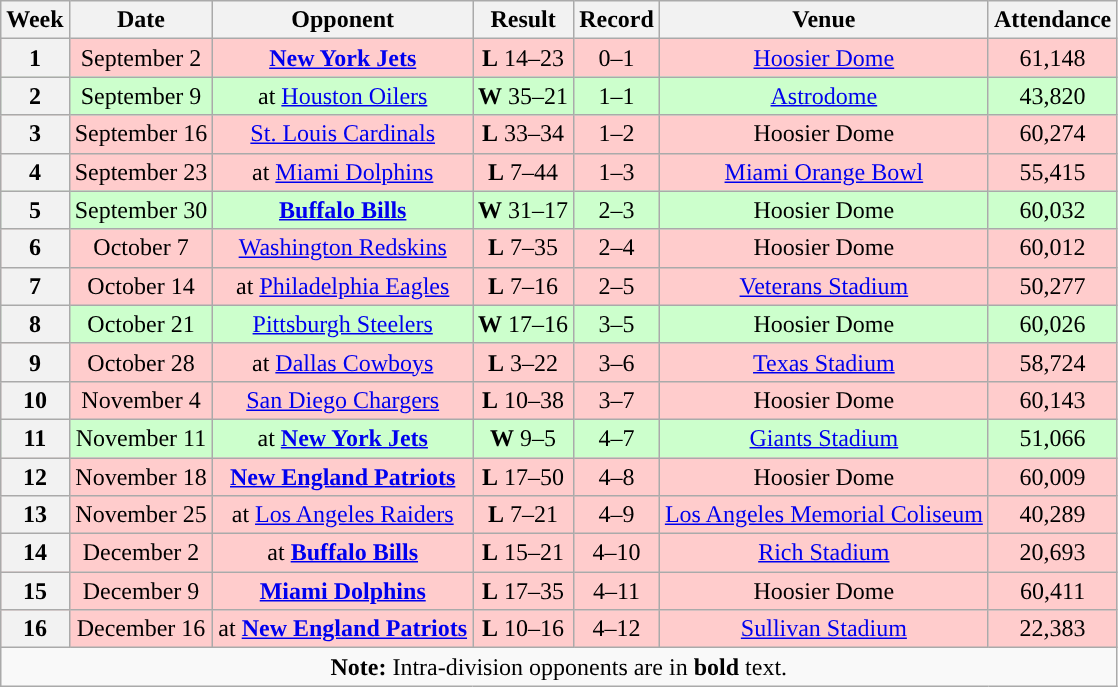<table class="wikitable" style="text-align:center">
<tr>
<th>Week</th>
<th>Date</th>
<th>Opponent</th>
<th>Result</th>
<th>Record</th>
<th>Venue</th>
<th>Attendance</th>
</tr>
<tr style="background:#fcc">
<th>1</th>
<td>September 2</td>
<td><strong><a href='#'>New York Jets</a></strong></td>
<td><strong>L</strong> 14–23</td>
<td>0–1</td>
<td><a href='#'>Hoosier Dome</a></td>
<td>61,148</td>
</tr>
<tr style="background:#cfc">
<th>2</th>
<td>September 9</td>
<td>at <a href='#'>Houston Oilers</a></td>
<td><strong>W</strong> 35–21</td>
<td>1–1</td>
<td><a href='#'>Astrodome</a></td>
<td>43,820</td>
</tr>
<tr style="background:#fcc">
<th>3</th>
<td>September 16</td>
<td><a href='#'>St. Louis Cardinals</a></td>
<td><strong>L</strong> 33–34</td>
<td>1–2</td>
<td>Hoosier Dome</td>
<td>60,274</td>
</tr>
<tr style="background:#fcc">
<th>4</th>
<td>September 23</td>
<td>at <a href='#'>Miami Dolphins</a></td>
<td><strong>L</strong> 7–44</td>
<td>1–3</td>
<td><a href='#'>Miami Orange Bowl</a></td>
<td>55,415</td>
</tr>
<tr style="background:#cfc">
<th>5</th>
<td>September 30</td>
<td><strong><a href='#'>Buffalo Bills</a></strong></td>
<td><strong>W</strong> 31–17</td>
<td>2–3</td>
<td>Hoosier Dome</td>
<td>60,032</td>
</tr>
<tr style="background:#fcc">
<th>6</th>
<td>October 7</td>
<td><a href='#'>Washington Redskins</a></td>
<td><strong>L</strong> 7–35</td>
<td>2–4</td>
<td>Hoosier Dome</td>
<td>60,012</td>
</tr>
<tr style="background:#fcc">
<th>7</th>
<td>October 14</td>
<td>at <a href='#'>Philadelphia Eagles</a></td>
<td><strong>L</strong> 7–16</td>
<td>2–5</td>
<td><a href='#'>Veterans Stadium</a></td>
<td>50,277</td>
</tr>
<tr style="background:#cfc">
<th>8</th>
<td>October 21</td>
<td><a href='#'>Pittsburgh Steelers</a></td>
<td><strong>W</strong> 17–16</td>
<td>3–5</td>
<td>Hoosier Dome</td>
<td>60,026</td>
</tr>
<tr style="background:#fcc">
<th>9</th>
<td>October 28</td>
<td>at <a href='#'>Dallas Cowboys</a></td>
<td><strong>L</strong> 3–22</td>
<td>3–6</td>
<td><a href='#'>Texas Stadium</a></td>
<td>58,724</td>
</tr>
<tr style="background:#fcc">
<th>10</th>
<td>November 4</td>
<td><a href='#'>San Diego Chargers</a></td>
<td><strong>L</strong> 10–38</td>
<td>3–7</td>
<td>Hoosier Dome</td>
<td>60,143</td>
</tr>
<tr style="background:#cfc">
<th>11</th>
<td>November 11</td>
<td>at <strong><a href='#'>New York Jets</a></strong></td>
<td><strong>W</strong> 9–5</td>
<td>4–7</td>
<td><a href='#'>Giants Stadium</a></td>
<td>51,066</td>
</tr>
<tr style="background:#fcc">
<th>12</th>
<td>November 18</td>
<td><strong><a href='#'>New England Patriots</a></strong></td>
<td><strong>L</strong> 17–50</td>
<td>4–8</td>
<td>Hoosier Dome</td>
<td>60,009</td>
</tr>
<tr style="background:#fcc">
<th>13</th>
<td>November 25</td>
<td>at <a href='#'>Los Angeles Raiders</a></td>
<td><strong>L</strong> 7–21</td>
<td>4–9</td>
<td><a href='#'>Los Angeles Memorial Coliseum</a></td>
<td>40,289</td>
</tr>
<tr style="background:#fcc">
<th>14</th>
<td>December 2</td>
<td>at <strong><a href='#'>Buffalo Bills</a></strong></td>
<td><strong>L</strong> 15–21</td>
<td>4–10</td>
<td><a href='#'>Rich Stadium</a></td>
<td>20,693</td>
</tr>
<tr style="background:#fcc">
<th>15</th>
<td>December 9</td>
<td><strong><a href='#'>Miami Dolphins</a></strong></td>
<td><strong>L</strong> 17–35</td>
<td>4–11</td>
<td>Hoosier Dome</td>
<td>60,411</td>
</tr>
<tr style="background:#fcc">
<th>16</th>
<td>December 16</td>
<td>at <strong><a href='#'>New England Patriots</a></strong></td>
<td><strong>L</strong> 10–16</td>
<td>4–12</td>
<td><a href='#'>Sullivan Stadium</a></td>
<td>22,383</td>
</tr>
<tr>
<td colspan="8"><strong>Note:</strong> Intra-division opponents are in <strong>bold</strong> text.</td>
</tr>
</table>
